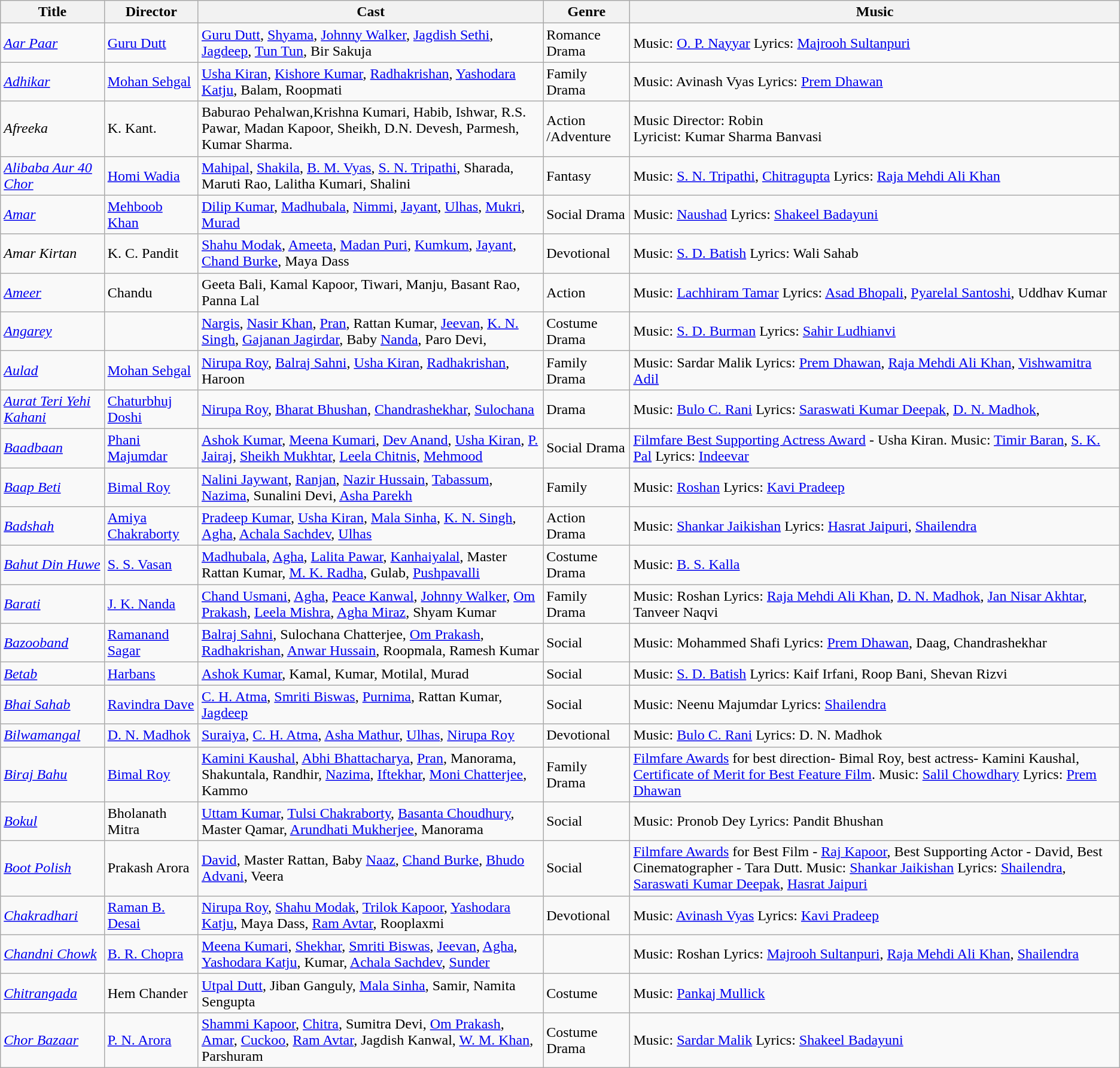<table class="wikitable">
<tr>
<th>Title</th>
<th>Director</th>
<th>Cast</th>
<th>Genre</th>
<th>Music</th>
</tr>
<tr>
<td><em><a href='#'>Aar Paar</a></em></td>
<td><a href='#'>Guru Dutt</a></td>
<td><a href='#'>Guru Dutt</a>, <a href='#'>Shyama</a>, <a href='#'>Johnny Walker</a>, <a href='#'>Jagdish Sethi</a>, <a href='#'>Jagdeep</a>, <a href='#'>Tun Tun</a>, Bir Sakuja</td>
<td>Romance Drama</td>
<td>Music: <a href='#'>O. P. Nayyar</a> Lyrics: <a href='#'>Majrooh Sultanpuri</a></td>
</tr>
<tr>
<td><em><a href='#'>Adhikar</a></em></td>
<td><a href='#'>Mohan Sehgal</a></td>
<td><a href='#'>Usha Kiran</a>, <a href='#'>Kishore Kumar</a>, <a href='#'>Radhakrishan</a>, <a href='#'>Yashodara Katju</a>, Balam, Roopmati</td>
<td>Family Drama</td>
<td>Music: Avinash Vyas Lyrics: <a href='#'>Prem Dhawan</a></td>
</tr>
<tr>
<td><em>Afreeka</em></td>
<td>K. Kant.</td>
<td>Baburao Pehalwan,Krishna Kumari, Habib, Ishwar, R.S. Pawar, Madan Kapoor, Sheikh, D.N. Devesh, Parmesh, Kumar Sharma.</td>
<td>Action /Adventure</td>
<td>Music Director: Robin<br>Lyricist: Kumar Sharma Banvasi</td>
</tr>
<tr>
<td><em><a href='#'>Alibaba Aur 40 Chor</a></em></td>
<td><a href='#'>Homi Wadia</a></td>
<td><a href='#'>Mahipal</a>, <a href='#'>Shakila</a>, <a href='#'>B. M. Vyas</a>, <a href='#'>S. N. Tripathi</a>, Sharada, Maruti Rao, Lalitha Kumari, Shalini</td>
<td>Fantasy</td>
<td>Music: <a href='#'>S. N. Tripathi</a>, <a href='#'>Chitragupta</a> Lyrics: <a href='#'>Raja Mehdi Ali Khan</a></td>
</tr>
<tr>
<td><em><a href='#'>Amar</a></em></td>
<td><a href='#'>Mehboob Khan</a></td>
<td><a href='#'>Dilip Kumar</a>, <a href='#'>Madhubala</a>, <a href='#'>Nimmi</a>, <a href='#'>Jayant</a>, <a href='#'>Ulhas</a>, <a href='#'>Mukri</a>, <a href='#'>Murad</a></td>
<td>Social Drama</td>
<td>Music: <a href='#'>Naushad</a> Lyrics: <a href='#'>Shakeel Badayuni</a></td>
</tr>
<tr>
<td><em>Amar Kirtan</em></td>
<td>K. C. Pandit</td>
<td><a href='#'>Shahu Modak</a>, <a href='#'>Ameeta</a>, <a href='#'>Madan Puri</a>, <a href='#'>Kumkum</a>, <a href='#'>Jayant</a>, <a href='#'>Chand Burke</a>, Maya Dass</td>
<td>Devotional</td>
<td>Music: <a href='#'>S. D. Batish</a> Lyrics: Wali Sahab</td>
</tr>
<tr>
<td><em><a href='#'>Ameer</a></em></td>
<td>Chandu</td>
<td>Geeta Bali, Kamal Kapoor, Tiwari, Manju, Basant Rao, Panna Lal</td>
<td>Action</td>
<td>Music: <a href='#'>Lachhiram Tamar</a> Lyrics: <a href='#'>Asad Bhopali</a>, <a href='#'>Pyarelal Santoshi</a>, Uddhav Kumar</td>
</tr>
<tr>
<td><em><a href='#'>Angarey</a></em></td>
<td></td>
<td><a href='#'>Nargis</a>, <a href='#'>Nasir Khan</a>, <a href='#'>Pran</a>, Rattan Kumar, <a href='#'>Jeevan</a>, <a href='#'>K. N. Singh</a>, <a href='#'>Gajanan Jagirdar</a>, Baby <a href='#'>Nanda</a>, Paro Devi,</td>
<td>Costume Drama</td>
<td>Music: <a href='#'>S. D. Burman</a> Lyrics: <a href='#'>Sahir Ludhianvi</a></td>
</tr>
<tr>
<td><em><a href='#'>Aulad</a></em></td>
<td><a href='#'>Mohan Sehgal</a></td>
<td><a href='#'>Nirupa Roy</a>, <a href='#'>Balraj Sahni</a>, <a href='#'>Usha Kiran</a>, <a href='#'>Radhakrishan</a>, Haroon</td>
<td>Family Drama</td>
<td>Music: Sardar Malik Lyrics: <a href='#'>Prem Dhawan</a>, <a href='#'>Raja Mehdi Ali Khan</a>, <a href='#'>Vishwamitra Adil</a></td>
</tr>
<tr>
<td><em><a href='#'>Aurat Teri Yehi Kahani</a></em></td>
<td><a href='#'>Chaturbhuj Doshi</a></td>
<td><a href='#'>Nirupa Roy</a>, <a href='#'>Bharat Bhushan</a>, <a href='#'>Chandrashekhar</a>, <a href='#'>Sulochana</a></td>
<td>Drama</td>
<td>Music: <a href='#'>Bulo C. Rani</a> Lyrics: <a href='#'>Saraswati Kumar Deepak</a>, <a href='#'>D. N. Madhok</a>,</td>
</tr>
<tr>
<td><em><a href='#'>Baadbaan</a></em></td>
<td><a href='#'>Phani Majumdar</a></td>
<td><a href='#'>Ashok Kumar</a>, <a href='#'>Meena Kumari</a>, <a href='#'>Dev Anand</a>, <a href='#'>Usha Kiran</a>, <a href='#'>P. Jairaj</a>, <a href='#'>Sheikh Mukhtar</a>, <a href='#'>Leela Chitnis</a>, <a href='#'>Mehmood</a></td>
<td>Social Drama</td>
<td><a href='#'>Filmfare Best Supporting Actress Award</a> - Usha Kiran. Music: <a href='#'>Timir Baran</a>, <a href='#'>S. K. Pal</a> Lyrics: <a href='#'>Indeevar</a></td>
</tr>
<tr>
<td><em><a href='#'>Baap Beti</a></em></td>
<td><a href='#'>Bimal Roy</a></td>
<td><a href='#'>Nalini Jaywant</a>, <a href='#'>Ranjan</a>, <a href='#'>Nazir Hussain</a>, <a href='#'>Tabassum</a>, <a href='#'>Nazima</a>, Sunalini Devi, <a href='#'>Asha Parekh</a></td>
<td>Family</td>
<td>Music: <a href='#'>Roshan</a> Lyrics: <a href='#'>Kavi Pradeep</a></td>
</tr>
<tr>
<td><em><a href='#'>Badshah</a></em></td>
<td><a href='#'>Amiya Chakraborty</a></td>
<td><a href='#'>Pradeep Kumar</a>, <a href='#'>Usha Kiran</a>, <a href='#'>Mala Sinha</a>, <a href='#'>K. N. Singh</a>, <a href='#'>Agha</a>, <a href='#'>Achala Sachdev</a>, <a href='#'>Ulhas</a></td>
<td>Action Drama</td>
<td>Music: <a href='#'>Shankar Jaikishan</a> Lyrics: <a href='#'>Hasrat Jaipuri</a>, <a href='#'>Shailendra</a></td>
</tr>
<tr>
<td><em><a href='#'>Bahut Din Huwe</a></em></td>
<td><a href='#'>S. S. Vasan</a></td>
<td><a href='#'>Madhubala</a>, <a href='#'>Agha</a>, <a href='#'>Lalita Pawar</a>, <a href='#'>Kanhaiyalal</a>, Master Rattan Kumar, <a href='#'>M. K. Radha</a>, Gulab, <a href='#'>Pushpavalli</a></td>
<td>Costume Drama</td>
<td>Music: <a href='#'>B. S. Kalla</a></td>
</tr>
<tr>
<td><em><a href='#'>Barati</a></em></td>
<td><a href='#'>J. K. Nanda</a></td>
<td><a href='#'>Chand Usmani</a>, <a href='#'>Agha</a>, <a href='#'>Peace Kanwal</a>, <a href='#'>Johnny Walker</a>, <a href='#'>Om Prakash</a>, <a href='#'>Leela Mishra</a>, <a href='#'>Agha Miraz</a>, Shyam Kumar</td>
<td>Family Drama</td>
<td>Music: Roshan Lyrics: <a href='#'>Raja Mehdi Ali Khan</a>, <a href='#'>D. N. Madhok</a>, <a href='#'>Jan Nisar Akhtar</a>, Tanveer Naqvi</td>
</tr>
<tr>
<td><em><a href='#'>Bazooband</a></em></td>
<td><a href='#'>Ramanand Sagar</a></td>
<td><a href='#'>Balraj Sahni</a>, Sulochana Chatterjee, <a href='#'>Om Prakash</a>, <a href='#'>Radhakrishan</a>, <a href='#'>Anwar Hussain</a>, Roopmala, Ramesh Kumar</td>
<td>Social</td>
<td>Music: Mohammed Shafi Lyrics: <a href='#'>Prem Dhawan</a>, Daag, Chandrashekhar</td>
</tr>
<tr>
<td><em><a href='#'>Betab</a></em></td>
<td><a href='#'>Harbans</a></td>
<td><a href='#'>Ashok Kumar</a>, Kamal, Kumar, Motilal, Murad</td>
<td>Social</td>
<td>Music: <a href='#'>S. D. Batish</a> Lyrics: Kaif Irfani, Roop Bani, Shevan Rizvi</td>
</tr>
<tr>
<td><em><a href='#'>Bhai Sahab</a></em></td>
<td><a href='#'>Ravindra Dave</a></td>
<td><a href='#'>C. H. Atma</a>, <a href='#'>Smriti Biswas</a>, <a href='#'>Purnima</a>, Rattan Kumar, <a href='#'>Jagdeep</a></td>
<td>Social</td>
<td>Music: Neenu Majumdar Lyrics: <a href='#'>Shailendra</a></td>
</tr>
<tr>
<td><em><a href='#'>Bilwamangal</a></em></td>
<td><a href='#'>D. N. Madhok</a></td>
<td><a href='#'>Suraiya</a>, <a href='#'>C. H. Atma</a>, <a href='#'>Asha Mathur</a>, <a href='#'>Ulhas</a>, <a href='#'>Nirupa Roy</a></td>
<td>Devotional</td>
<td>Music: <a href='#'>Bulo C. Rani</a> Lyrics: D. N. Madhok</td>
</tr>
<tr>
<td><em><a href='#'>Biraj Bahu</a></em></td>
<td><a href='#'>Bimal Roy</a></td>
<td><a href='#'>Kamini Kaushal</a>, <a href='#'>Abhi Bhattacharya</a>, <a href='#'>Pran</a>, Manorama, Shakuntala, Randhir, <a href='#'>Nazima</a>, <a href='#'>Iftekhar</a>, <a href='#'>Moni Chatterjee</a>, Kammo</td>
<td>Family Drama</td>
<td><a href='#'>Filmfare Awards</a> for best direction- Bimal Roy, best actress- Kamini Kaushal, <a href='#'>Certificate of Merit for Best Feature Film</a>. Music: <a href='#'>Salil Chowdhary</a> Lyrics: <a href='#'>Prem Dhawan</a></td>
</tr>
<tr>
<td><em><a href='#'>Bokul</a></em></td>
<td>Bholanath Mitra</td>
<td><a href='#'>Uttam Kumar</a>, <a href='#'>Tulsi Chakraborty</a>, <a href='#'>Basanta Choudhury</a>, Master Qamar, <a href='#'>Arundhati Mukherjee</a>, Manorama</td>
<td>Social</td>
<td>Music: Pronob Dey Lyrics: Pandit Bhushan</td>
</tr>
<tr>
<td><em><a href='#'>Boot Polish</a></em></td>
<td>Prakash Arora</td>
<td><a href='#'>David</a>, Master Rattan, Baby <a href='#'>Naaz</a>, <a href='#'>Chand Burke</a>, <a href='#'>Bhudo Advani</a>, Veera</td>
<td>Social</td>
<td><a href='#'>Filmfare Awards</a> for Best Film - <a href='#'>Raj Kapoor</a>, Best Supporting Actor - David, Best Cinematographer - Tara Dutt. Music: <a href='#'>Shankar Jaikishan</a> Lyrics: <a href='#'>Shailendra</a>, <a href='#'>Saraswati Kumar Deepak</a>, <a href='#'>Hasrat Jaipuri</a></td>
</tr>
<tr>
<td><em><a href='#'>Chakradhari</a></em></td>
<td><a href='#'>Raman B. Desai</a></td>
<td><a href='#'>Nirupa Roy</a>, <a href='#'>Shahu Modak</a>, <a href='#'>Trilok Kapoor</a>, <a href='#'>Yashodara Katju</a>, Maya Dass, <a href='#'>Ram Avtar</a>, Rooplaxmi</td>
<td>Devotional</td>
<td>Music: <a href='#'>Avinash Vyas</a> Lyrics: <a href='#'>Kavi Pradeep</a></td>
</tr>
<tr>
<td><em><a href='#'>Chandni Chowk</a></em></td>
<td><a href='#'>B. R. Chopra</a></td>
<td><a href='#'>Meena Kumari</a>, <a href='#'>Shekhar</a>, <a href='#'>Smriti Biswas</a>, <a href='#'>Jeevan</a>, <a href='#'>Agha</a>, <a href='#'>Yashodara Katju</a>, Kumar, <a href='#'>Achala Sachdev</a>, <a href='#'>Sunder</a></td>
<td></td>
<td>Music: Roshan Lyrics: <a href='#'>Majrooh Sultanpuri</a>, <a href='#'>Raja Mehdi Ali Khan</a>, <a href='#'>Shailendra</a></td>
</tr>
<tr>
<td><em><a href='#'>Chitrangada</a></em></td>
<td>Hem Chander</td>
<td><a href='#'>Utpal Dutt</a>, Jiban Ganguly, <a href='#'>Mala Sinha</a>, Samir, Namita Sengupta</td>
<td>Costume</td>
<td>Music: <a href='#'>Pankaj Mullick</a></td>
</tr>
<tr>
<td><em><a href='#'>Chor Bazaar</a></em></td>
<td><a href='#'>P. N. Arora</a></td>
<td><a href='#'>Shammi Kapoor</a>, <a href='#'>Chitra</a>, Sumitra Devi, <a href='#'>Om Prakash</a>, <a href='#'>Amar</a>, <a href='#'>Cuckoo</a>, <a href='#'>Ram Avtar</a>, Jagdish Kanwal, <a href='#'>W. M. Khan</a>, Parshuram</td>
<td>Costume Drama</td>
<td>Music: <a href='#'>Sardar Malik</a> Lyrics: <a href='#'>Shakeel Badayuni</a></td>
</tr>
</table>
